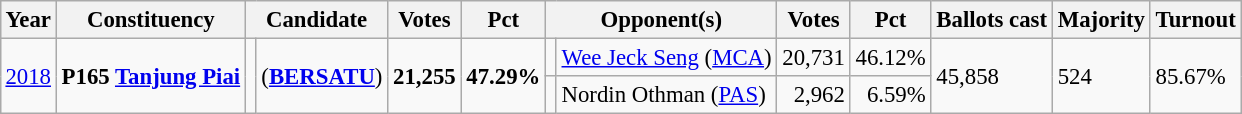<table class="wikitable" style="margin:0.5em ; font-size:95%">
<tr>
<th>Year</th>
<th>Constituency</th>
<th colspan=2>Candidate</th>
<th>Votes</th>
<th>Pct</th>
<th colspan=2>Opponent(s)</th>
<th>Votes</th>
<th>Pct</th>
<th>Ballots cast</th>
<th>Majority</th>
<th>Turnout</th>
</tr>
<tr>
<td rowspan=2><a href='#'>2018</a></td>
<td rowspan=2><strong>P165 <a href='#'>Tanjung Piai</a></strong></td>
<td rowspan=2 ></td>
<td rowspan=2> (<a href='#'><strong>BERSATU</strong></a>)</td>
<td rowspan=2 align="right"><strong>21,255</strong></td>
<td rowspan=2><strong>47.29%</strong></td>
<td></td>
<td><a href='#'>Wee Jeck Seng</a> (<a href='#'>MCA</a>)</td>
<td align="right">20,731</td>
<td>46.12%</td>
<td rowspan=2>45,858</td>
<td rowspan=2>524</td>
<td rowspan=2>85.67%</td>
</tr>
<tr>
<td></td>
<td>Nordin Othman (<a href='#'>PAS</a>)</td>
<td align="right">2,962</td>
<td align=right>6.59%</td>
</tr>
</table>
